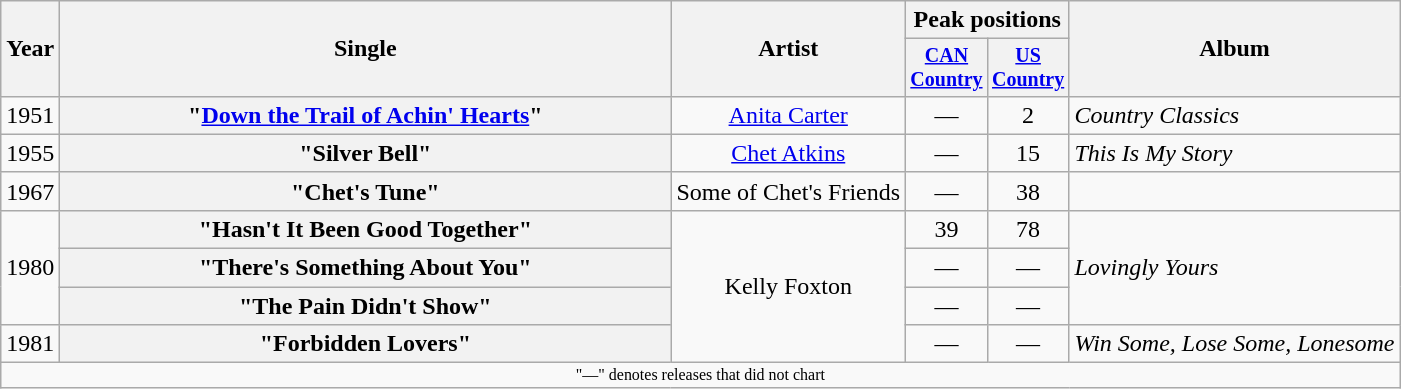<table class="wikitable plainrowheaders" style="text-align:center;">
<tr>
<th rowspan="2">Year</th>
<th rowspan="2" style="width:25em;">Single</th>
<th rowspan="2">Artist</th>
<th scope="col" colspan="2">Peak positions</th>
<th rowspan="2">Album</th>
</tr>
<tr style="font-size:smaller;">
<th width="45"><a href='#'>CAN Country</a></th>
<th width="45"><a href='#'>US Country</a><br></th>
</tr>
<tr>
<td>1951</td>
<th scope="row">"<a href='#'>Down the Trail of Achin' Hearts</a>"</th>
<td><a href='#'>Anita Carter</a></td>
<td>—</td>
<td>2</td>
<td align="left"><em>Country Classics</em> </td>
</tr>
<tr>
<td>1955</td>
<th scope="row">"Silver Bell"</th>
<td><a href='#'>Chet Atkins</a></td>
<td>—</td>
<td>15</td>
<td align="left"><em>This Is My Story</em></td>
</tr>
<tr>
<td>1967</td>
<th scope="row">"Chet's Tune"</th>
<td>Some of Chet's Friends</td>
<td>—</td>
<td>38</td>
<td></td>
</tr>
<tr>
<td rowspan=3>1980</td>
<th scope="row">"Hasn't It Been Good Together"</th>
<td rowspan="4">Kelly Foxton</td>
<td>39</td>
<td>78</td>
<td align="left" rowspan=3><em>Lovingly Yours</em></td>
</tr>
<tr>
<th scope="row">"There's Something About You"</th>
<td>—</td>
<td>—</td>
</tr>
<tr>
<th scope="row">"The Pain Didn't Show"</th>
<td>—</td>
<td>—</td>
</tr>
<tr>
<td>1981</td>
<th scope="row">"Forbidden Lovers"</th>
<td>—</td>
<td>—</td>
<td align="left"><em>Win Some, Lose Some, Lonesome</em></td>
</tr>
<tr>
<td colspan="6" style="font-size:8pt">"—" denotes releases that did not chart</td>
</tr>
</table>
